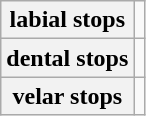<table class="wikitable floatright">
<tr>
<th>labial stops</th>
<td></td>
</tr>
<tr>
<th>dental stops</th>
<td></td>
</tr>
<tr>
<th>velar stops</th>
<td></td>
</tr>
</table>
